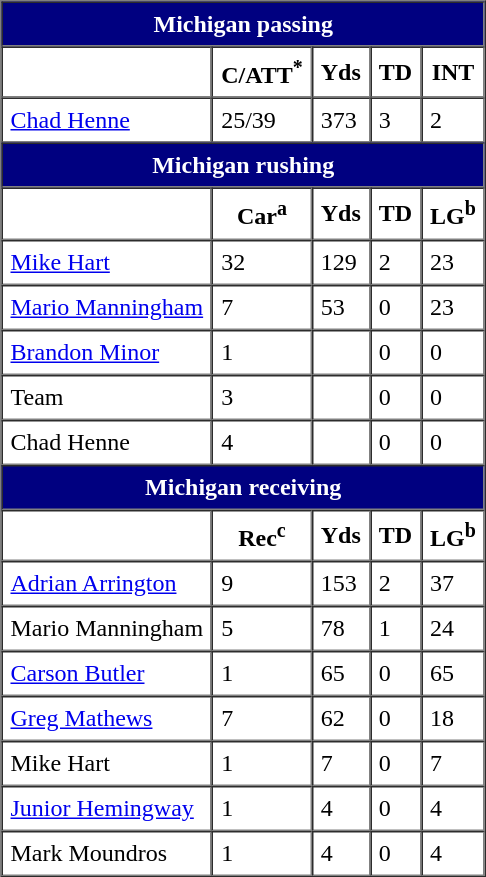<table border="1" cellpadding="5" cellspacing="0">
<tr>
<th colspan="5" style="background:Navy; color:white">Michigan passing</th>
</tr>
<tr>
<th></th>
<th>C/ATT<sup>*</sup></th>
<th>Yds</th>
<th>TD</th>
<th>INT</th>
</tr>
<tr>
<td><a href='#'>Chad Henne</a></td>
<td>25/39</td>
<td>373</td>
<td>3</td>
<td>2</td>
</tr>
<tr>
<th colspan="5" style="background:Navy;color:white">Michigan rushing</th>
</tr>
<tr>
<th></th>
<th>Car<sup>a</sup></th>
<th>Yds</th>
<th>TD</th>
<th>LG<sup>b</sup></th>
</tr>
<tr>
<td><a href='#'>Mike Hart</a></td>
<td>32</td>
<td>129</td>
<td>2</td>
<td>23</td>
</tr>
<tr>
<td><a href='#'>Mario Manningham</a></td>
<td>7</td>
<td>53</td>
<td>0</td>
<td>23</td>
</tr>
<tr>
<td><a href='#'>Brandon Minor</a></td>
<td>1</td>
<td></td>
<td>0</td>
<td>0</td>
</tr>
<tr>
<td>Team</td>
<td>3</td>
<td></td>
<td>0</td>
<td>0</td>
</tr>
<tr>
<td>Chad Henne</td>
<td>4</td>
<td></td>
<td>0</td>
<td>0</td>
</tr>
<tr>
<th colspan="5" style="background:Navy;color:white">Michigan receiving</th>
</tr>
<tr>
<th></th>
<th>Rec<sup>c</sup></th>
<th>Yds</th>
<th>TD</th>
<th>LG<sup>b</sup></th>
</tr>
<tr>
<td><a href='#'>Adrian Arrington</a></td>
<td>9</td>
<td>153</td>
<td>2</td>
<td>37</td>
</tr>
<tr>
<td>Mario Manningham</td>
<td>5</td>
<td>78</td>
<td>1</td>
<td>24</td>
</tr>
<tr>
<td><a href='#'>Carson Butler</a></td>
<td>1</td>
<td>65</td>
<td>0</td>
<td>65</td>
</tr>
<tr>
<td><a href='#'>Greg Mathews</a></td>
<td>7</td>
<td>62</td>
<td>0</td>
<td>18</td>
</tr>
<tr>
<td>Mike Hart</td>
<td>1</td>
<td>7</td>
<td>0</td>
<td>7</td>
</tr>
<tr>
<td><a href='#'>Junior Hemingway</a></td>
<td>1</td>
<td>4</td>
<td>0</td>
<td>4</td>
</tr>
<tr>
<td>Mark Moundros</td>
<td>1</td>
<td>4</td>
<td>0</td>
<td>4</td>
</tr>
</table>
